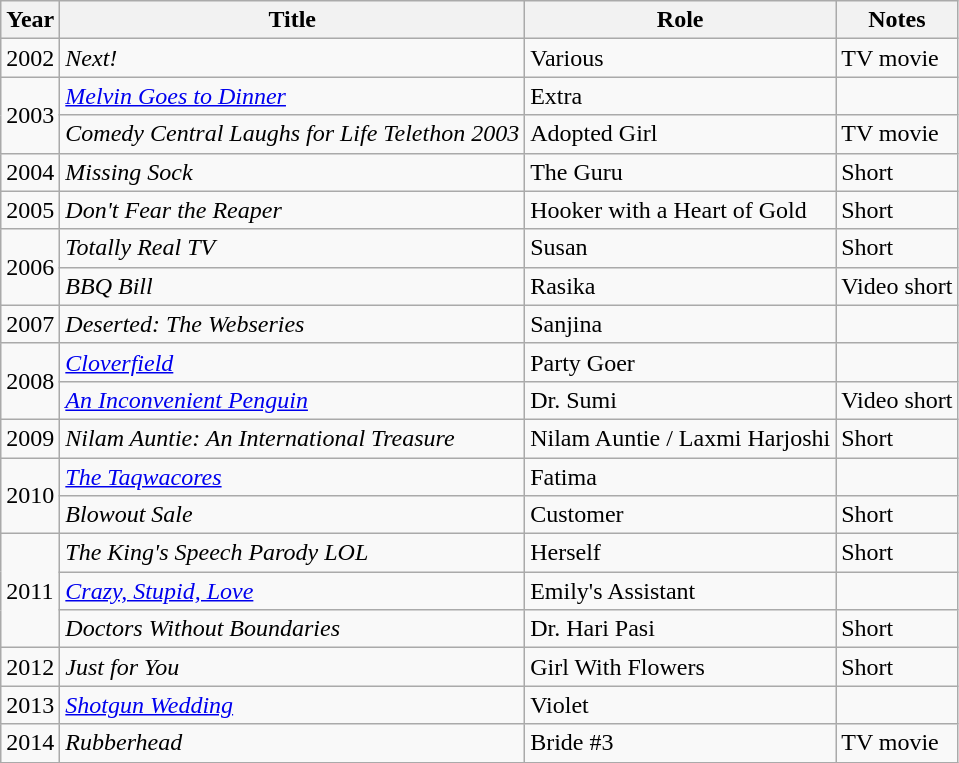<table class="wikitable plainrowheaders sortable" style="margin-right: 0;">
<tr>
<th scope="col">Year</th>
<th scope="col">Title</th>
<th scope="col">Role</th>
<th scope="col" class="unsortable">Notes</th>
</tr>
<tr>
<td>2002</td>
<td><em>Next!</em></td>
<td>Various</td>
<td>TV movie</td>
</tr>
<tr>
<td rowspan=2>2003</td>
<td><em><a href='#'>Melvin Goes to Dinner</a></em></td>
<td>Extra</td>
<td></td>
</tr>
<tr>
<td><em>Comedy Central Laughs for Life Telethon 2003</em></td>
<td>Adopted Girl</td>
<td>TV movie</td>
</tr>
<tr>
<td>2004</td>
<td><em>Missing Sock</em></td>
<td>The Guru</td>
<td>Short</td>
</tr>
<tr>
<td>2005</td>
<td><em>Don't Fear the Reaper</em></td>
<td>Hooker with a Heart of Gold</td>
<td>Short</td>
</tr>
<tr>
<td rowspan=2>2006</td>
<td><em>Totally Real TV</em></td>
<td>Susan</td>
<td>Short</td>
</tr>
<tr>
<td><em>BBQ Bill</em></td>
<td>Rasika</td>
<td>Video short</td>
</tr>
<tr>
<td>2007</td>
<td><em>Deserted: The Webseries</em></td>
<td>Sanjina</td>
<td></td>
</tr>
<tr>
<td rowspan=2>2008</td>
<td><em><a href='#'>Cloverfield</a></em></td>
<td>Party Goer</td>
<td></td>
</tr>
<tr>
<td><em><a href='#'>An Inconvenient Penguin</a></em></td>
<td>Dr. Sumi</td>
<td>Video short</td>
</tr>
<tr>
<td>2009</td>
<td><em>Nilam Auntie: An International Treasure</em></td>
<td>Nilam Auntie / Laxmi Harjoshi</td>
<td>Short</td>
</tr>
<tr>
<td rowspan=2>2010</td>
<td><em><a href='#'>The Taqwacores</a></em></td>
<td>Fatima</td>
<td></td>
</tr>
<tr>
<td><em>Blowout Sale</em></td>
<td>Customer</td>
<td>Short</td>
</tr>
<tr>
<td rowspan=3>2011</td>
<td><em>The King's Speech Parody LOL</em></td>
<td>Herself</td>
<td>Short</td>
</tr>
<tr>
<td><em><a href='#'>Crazy, Stupid, Love</a></em></td>
<td>Emily's Assistant</td>
<td></td>
</tr>
<tr>
<td><em>Doctors Without Boundaries</em></td>
<td>Dr. Hari Pasi</td>
<td>Short</td>
</tr>
<tr>
<td>2012</td>
<td><em>Just for You</em></td>
<td>Girl With Flowers</td>
<td>Short</td>
</tr>
<tr>
<td>2013</td>
<td><em><a href='#'>Shotgun Wedding</a></em></td>
<td>Violet</td>
<td></td>
</tr>
<tr>
<td>2014</td>
<td><em>Rubberhead</em></td>
<td>Bride #3</td>
<td>TV movie</td>
</tr>
</table>
